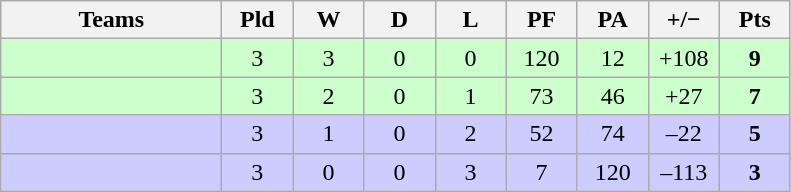<table class="wikitable" style="text-align: center;">
<tr>
<th width="140">Teams</th>
<th width="40">Pld</th>
<th width="40">W</th>
<th width="40">D</th>
<th width="40">L</th>
<th width="40">PF</th>
<th width="40">PA</th>
<th width="40">+/−</th>
<th width="40">Pts</th>
</tr>
<tr bgcolor=ccffcc>
<td align=left></td>
<td>3</td>
<td>3</td>
<td>0</td>
<td>0</td>
<td>120</td>
<td>12</td>
<td>+108</td>
<td><strong>9</strong></td>
</tr>
<tr bgcolor=ccffcc>
<td align=left></td>
<td>3</td>
<td>2</td>
<td>0</td>
<td>1</td>
<td>73</td>
<td>46</td>
<td>+27</td>
<td><strong>7</strong></td>
</tr>
<tr bgcolor=ccccff>
<td align=left></td>
<td>3</td>
<td>1</td>
<td>0</td>
<td>2</td>
<td>52</td>
<td>74</td>
<td>–22</td>
<td><strong>5</strong></td>
</tr>
<tr bgcolor=ccccff>
<td align=left></td>
<td>3</td>
<td>0</td>
<td>0</td>
<td>3</td>
<td>7</td>
<td>120</td>
<td>–113</td>
<td><strong>3</strong></td>
</tr>
</table>
